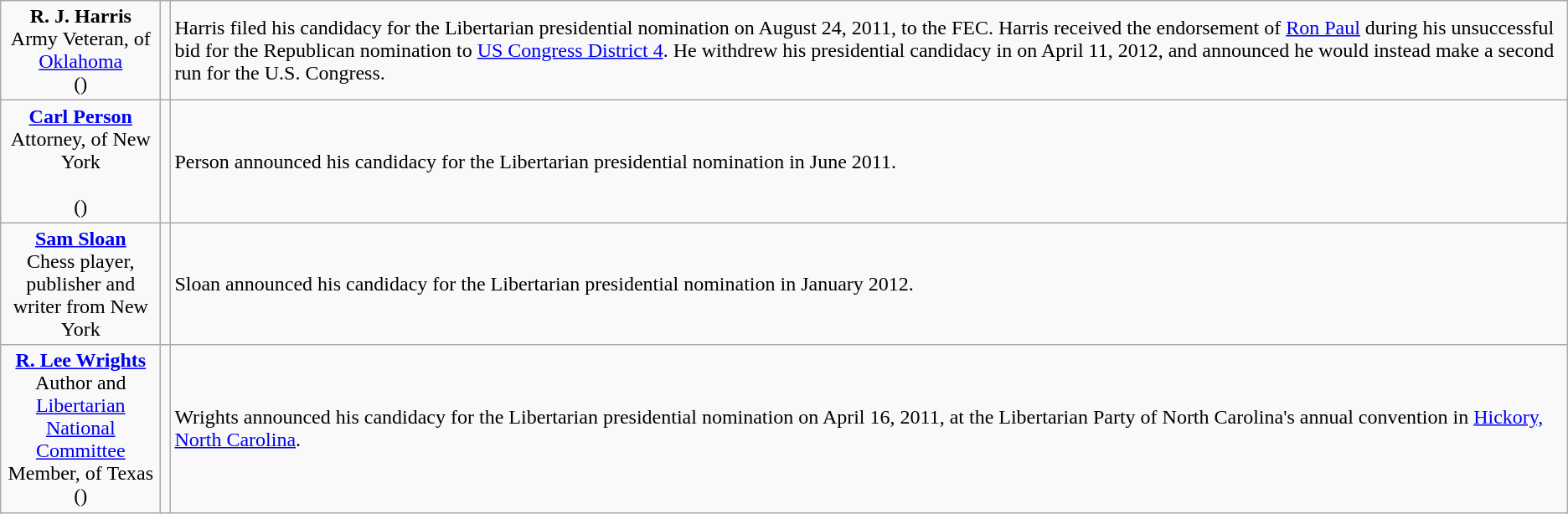<table class=wikitable>
<tr>
<td style="text-align:center; width:120px;"><strong>R. J. Harris</strong><br>Army Veteran, of <a href='#'>Oklahoma</a><br>()</td>
<td></td>
<td> Harris filed his candidacy for the Libertarian presidential nomination on August 24, 2011, to the FEC. Harris received the endorsement of <a href='#'>Ron Paul</a> during his unsuccessful bid for the Republican nomination to <a href='#'>US Congress District 4</a>. He withdrew his presidential candidacy in on April 11, 2012, and announced he would instead make a second run for the U.S. Congress.</td>
</tr>
<tr>
<td style="text-align:center; width:120px;"><strong><a href='#'>Carl Person</a></strong><br>Attorney, of New York<br><br>()</td>
<td></td>
<td>Person announced his candidacy for the Libertarian presidential nomination in June 2011.</td>
</tr>
<tr>
<td style="text-align:center; width:120px;"><strong><a href='#'>Sam Sloan</a></strong><br>Chess player, publisher and writer from New York<br></td>
<td></td>
<td>Sloan announced his candidacy for the Libertarian presidential nomination in January 2012.</td>
</tr>
<tr>
<td style="text-align:center; width:120px;"><strong><a href='#'>R. Lee Wrights</a></strong><br>Author and <a href='#'>Libertarian National Committee</a> Member, of Texas<br>()</td>
<td></td>
<td>Wrights announced his candidacy for the Libertarian presidential nomination on April 16, 2011, at the Libertarian Party of North Carolina's annual convention in <a href='#'>Hickory, North Carolina</a>.</td>
</tr>
</table>
